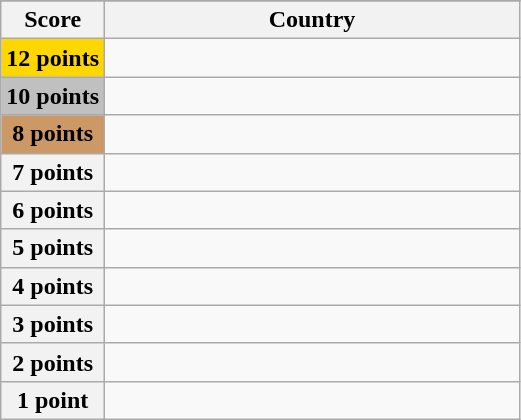<table class="wikitable">
<tr>
</tr>
<tr>
<th scope="col" width="20%">Score</th>
<th scope="col">Country</th>
</tr>
<tr>
<th scope="row" style="background:gold">12 points</th>
<td></td>
</tr>
<tr>
<th scope="row" style="background:silver">10 points</th>
<td></td>
</tr>
<tr>
<th scope="row" style="background:#CC9966">8 points</th>
<td></td>
</tr>
<tr>
<th scope="row">7 points</th>
<td></td>
</tr>
<tr>
<th scope="row">6 points</th>
<td></td>
</tr>
<tr>
<th scope="row">5 points</th>
<td></td>
</tr>
<tr>
<th scope="row">4 points</th>
<td></td>
</tr>
<tr>
<th scope="row">3 points</th>
<td></td>
</tr>
<tr>
<th scope="row">2 points</th>
<td></td>
</tr>
<tr>
<th scope="row">1 point</th>
<td></td>
</tr>
</table>
